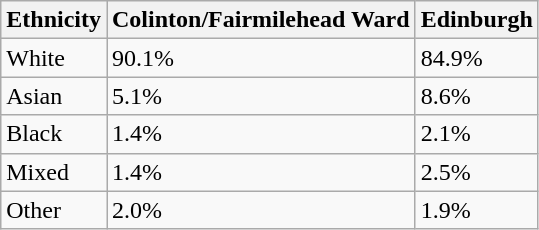<table class="wikitable">
<tr>
<th>Ethnicity</th>
<th>Colinton/Fairmilehead Ward</th>
<th>Edinburgh</th>
</tr>
<tr>
<td>White</td>
<td>90.1%</td>
<td>84.9%</td>
</tr>
<tr>
<td>Asian</td>
<td>5.1%</td>
<td>8.6%</td>
</tr>
<tr>
<td>Black</td>
<td>1.4%</td>
<td>2.1%</td>
</tr>
<tr>
<td>Mixed</td>
<td>1.4%</td>
<td>2.5%</td>
</tr>
<tr>
<td>Other</td>
<td>2.0%</td>
<td>1.9%</td>
</tr>
</table>
